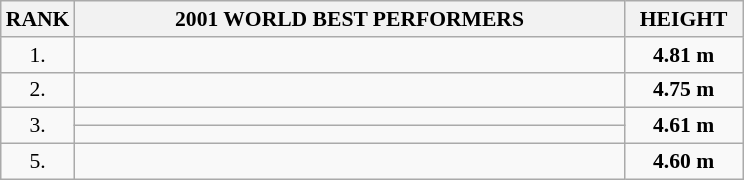<table class="wikitable" style="border-collapse: collapse; font-size: 90%;">
<tr>
<th>RANK</th>
<th align="center" style="width: 25em">2001 WORLD BEST PERFORMERS</th>
<th align="center" style="width: 5em">HEIGHT</th>
</tr>
<tr>
<td align="center">1.</td>
<td></td>
<td align="center"><strong>4.81 m</strong></td>
</tr>
<tr>
<td align="center">2.</td>
<td></td>
<td align="center"><strong>4.75 m</strong></td>
</tr>
<tr>
<td rowspan=2 align="center">3.</td>
<td></td>
<td rowspan=2 align="center"><strong>4.61 m</strong></td>
</tr>
<tr>
<td></td>
</tr>
<tr>
<td align="center">5.</td>
<td></td>
<td align="center"><strong>4.60 m</strong></td>
</tr>
</table>
